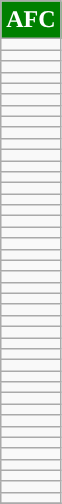<table class="wikitable collapsible collapsed" style="display: inline-table;">
<tr>
<th style="background-color:#008000; color:white; ">AFC</th>
</tr>
<tr>
<td></td>
</tr>
<tr>
<td></td>
</tr>
<tr>
<td></td>
</tr>
<tr>
<td></td>
</tr>
<tr>
<td></td>
</tr>
<tr>
<td></td>
</tr>
<tr>
<td></td>
</tr>
<tr>
<td></td>
</tr>
<tr>
<td></td>
</tr>
<tr>
<td></td>
</tr>
<tr>
<td></td>
</tr>
<tr>
<td></td>
</tr>
<tr>
<td></td>
</tr>
<tr>
<td></td>
</tr>
<tr>
<td></td>
</tr>
<tr>
<td></td>
</tr>
<tr>
<td></td>
</tr>
<tr>
<td></td>
</tr>
<tr>
<td></td>
</tr>
<tr>
<td></td>
</tr>
<tr>
<td></td>
</tr>
<tr>
<td></td>
</tr>
<tr>
<td></td>
</tr>
<tr>
<td></td>
</tr>
<tr>
<td></td>
</tr>
<tr>
<td></td>
</tr>
<tr>
<td></td>
</tr>
<tr>
<td></td>
</tr>
<tr>
<td></td>
</tr>
<tr>
<td></td>
</tr>
<tr>
<td></td>
</tr>
<tr>
<td></td>
</tr>
<tr>
<td></td>
</tr>
<tr>
<td></td>
</tr>
<tr>
<td></td>
</tr>
<tr>
<td></td>
</tr>
<tr>
<td></td>
</tr>
<tr>
<td></td>
</tr>
<tr>
<td></td>
</tr>
<tr>
<td></td>
</tr>
<tr>
<td></td>
</tr>
<tr>
<td></td>
</tr>
<tr>
</tr>
</table>
